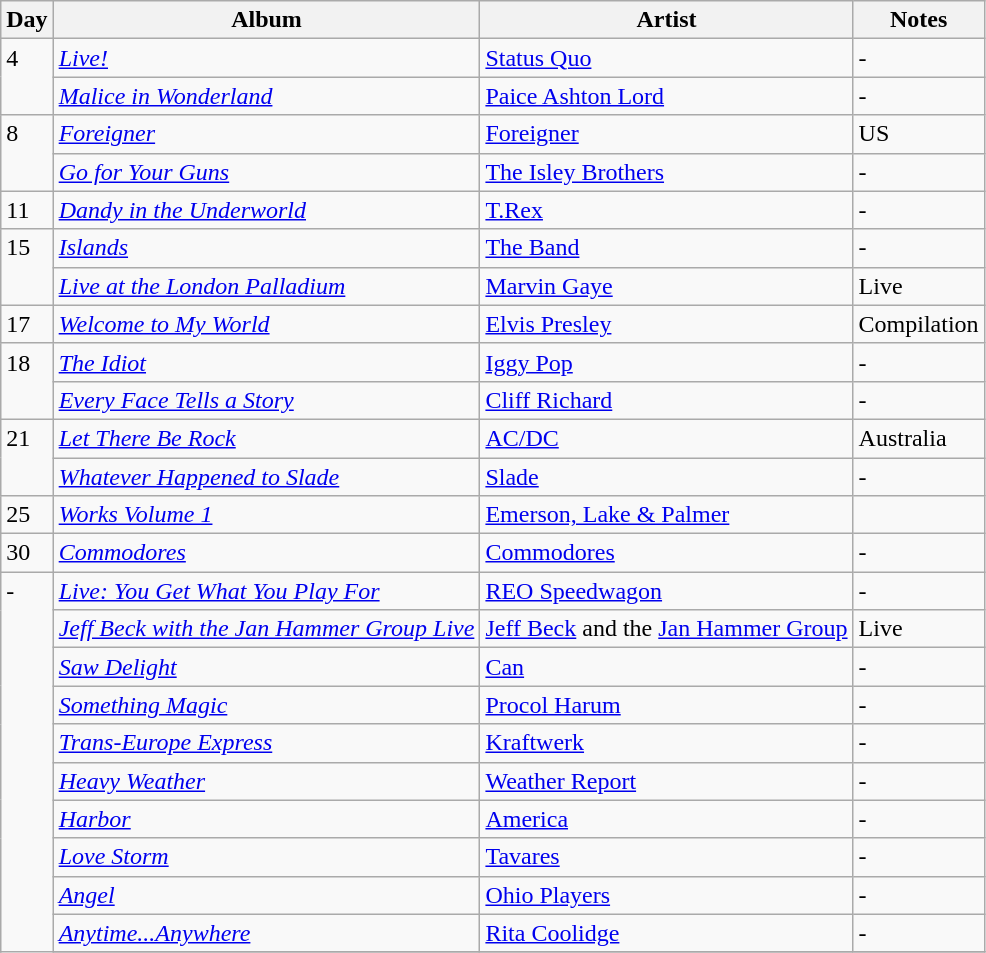<table class="wikitable">
<tr>
<th>Day</th>
<th>Album</th>
<th>Artist</th>
<th>Notes</th>
</tr>
<tr>
<td rowspan="2" style="vertical-align:top;">4</td>
<td><em><a href='#'>Live!</a></em></td>
<td><a href='#'>Status Quo</a></td>
<td>-</td>
</tr>
<tr>
<td><em><a href='#'>Malice in Wonderland</a></em></td>
<td><a href='#'>Paice Ashton Lord</a></td>
<td>-</td>
</tr>
<tr>
<td rowspan="2" style="vertical-align:top;">8</td>
<td><em><a href='#'>Foreigner</a></em></td>
<td><a href='#'>Foreigner</a></td>
<td>US</td>
</tr>
<tr>
<td><em><a href='#'>Go for Your Guns</a></em></td>
<td><a href='#'>The Isley Brothers</a></td>
<td>-</td>
</tr>
<tr>
<td style="vertical-align:top;">11</td>
<td><em><a href='#'>Dandy in the Underworld</a></em></td>
<td><a href='#'>T.Rex</a></td>
<td>-</td>
</tr>
<tr>
<td rowspan="2" style="vertical-align:top;">15</td>
<td><em><a href='#'>Islands</a></em></td>
<td><a href='#'>The Band</a></td>
<td>-</td>
</tr>
<tr>
<td><em><a href='#'>Live at the London Palladium</a></em></td>
<td><a href='#'>Marvin Gaye</a></td>
<td>Live</td>
</tr>
<tr>
<td rowspan="1" style="vertical-align:top;">17</td>
<td><em><a href='#'>Welcome to My World</a></em></td>
<td><a href='#'>Elvis Presley</a></td>
<td>Compilation</td>
</tr>
<tr>
<td rowspan="2" style="vertical-align:top;">18</td>
<td><em><a href='#'>The Idiot</a></em></td>
<td><a href='#'>Iggy Pop</a></td>
<td>-</td>
</tr>
<tr>
<td><em><a href='#'>Every Face Tells a Story</a></em></td>
<td><a href='#'>Cliff Richard</a></td>
<td>-</td>
</tr>
<tr>
<td rowspan="2" style="vertical-align:top;">21</td>
<td><em><a href='#'>Let There Be Rock</a></em></td>
<td><a href='#'>AC/DC</a></td>
<td>Australia</td>
</tr>
<tr>
<td><em><a href='#'>Whatever Happened to Slade</a></em></td>
<td><a href='#'>Slade</a></td>
<td>-</td>
</tr>
<tr>
<td rowspan="1" style="vertical-align:top;">25</td>
<td><em><a href='#'>Works Volume 1</a></em></td>
<td><a href='#'>Emerson, Lake & Palmer</a></td>
<td></td>
</tr>
<tr>
<td style="vertical-align:top;">30</td>
<td><em><a href='#'>Commodores</a></em></td>
<td><a href='#'>Commodores</a></td>
<td>-</td>
</tr>
<tr>
<td rowspan="11" style="vertical-align:top;">-</td>
<td><em><a href='#'>Live: You Get What You Play For</a></em></td>
<td><a href='#'>REO Speedwagon</a></td>
<td>-</td>
</tr>
<tr>
<td><em><a href='#'>Jeff Beck with the Jan Hammer Group Live</a></em></td>
<td><a href='#'>Jeff Beck</a> and the <a href='#'>Jan Hammer Group</a></td>
<td>Live</td>
</tr>
<tr>
<td><em><a href='#'>Saw Delight</a></em></td>
<td><a href='#'>Can</a></td>
<td>-</td>
</tr>
<tr>
<td><em><a href='#'>Something Magic</a></em></td>
<td><a href='#'>Procol Harum</a></td>
<td>-</td>
</tr>
<tr>
<td><em><a href='#'>Trans-Europe Express</a></em></td>
<td><a href='#'>Kraftwerk</a></td>
<td>-</td>
</tr>
<tr>
<td><em><a href='#'>Heavy Weather</a></em></td>
<td><a href='#'>Weather Report</a></td>
<td>-</td>
</tr>
<tr>
<td><em><a href='#'>Harbor</a></em></td>
<td><a href='#'>America</a></td>
<td>-</td>
</tr>
<tr>
<td><em><a href='#'>Love Storm</a></em></td>
<td><a href='#'>Tavares</a></td>
<td>-</td>
</tr>
<tr>
<td><em><a href='#'>Angel</a></em></td>
<td><a href='#'>Ohio Players</a></td>
<td>-</td>
</tr>
<tr>
<td><em><a href='#'>Anytime...Anywhere</a></em></td>
<td><a href='#'>Rita Coolidge</a></td>
<td>-</td>
</tr>
<tr>
</tr>
</table>
